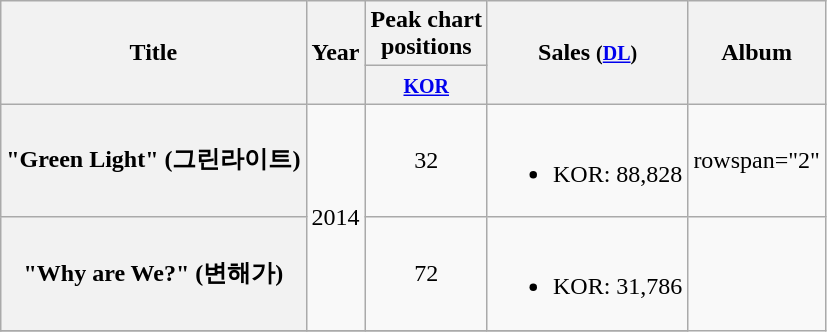<table class="wikitable plainrowheaders" style="text-align:center;">
<tr>
<th scope="col" rowspan="2">Title</th>
<th scope="col" rowspan="2">Year</th>
<th scope="col" colspan="1">Peak chart <br> positions</th>
<th scope="col" rowspan="2">Sales <small>(<a href='#'>DL</a>)</small></th>
<th scope="col" rowspan="2">Album</th>
</tr>
<tr>
<th><small><a href='#'>KOR</a></small><br></th>
</tr>
<tr>
<th scope="row">"Green Light" (그린라이트)</th>
<td rowspan="2">2014</td>
<td>32</td>
<td><br><ul><li>KOR: 88,828</li></ul></td>
<td>rowspan="2" </td>
</tr>
<tr>
<th scope="row">"Why are We?" (변해가)</th>
<td>72</td>
<td><br><ul><li>KOR: 31,786</li></ul></td>
</tr>
<tr>
</tr>
</table>
